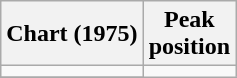<table class="wikitable">
<tr>
<th align="left">Chart (1975)</th>
<th align="left">Peak<br>position</th>
</tr>
<tr>
<td></td>
</tr>
<tr>
</tr>
</table>
